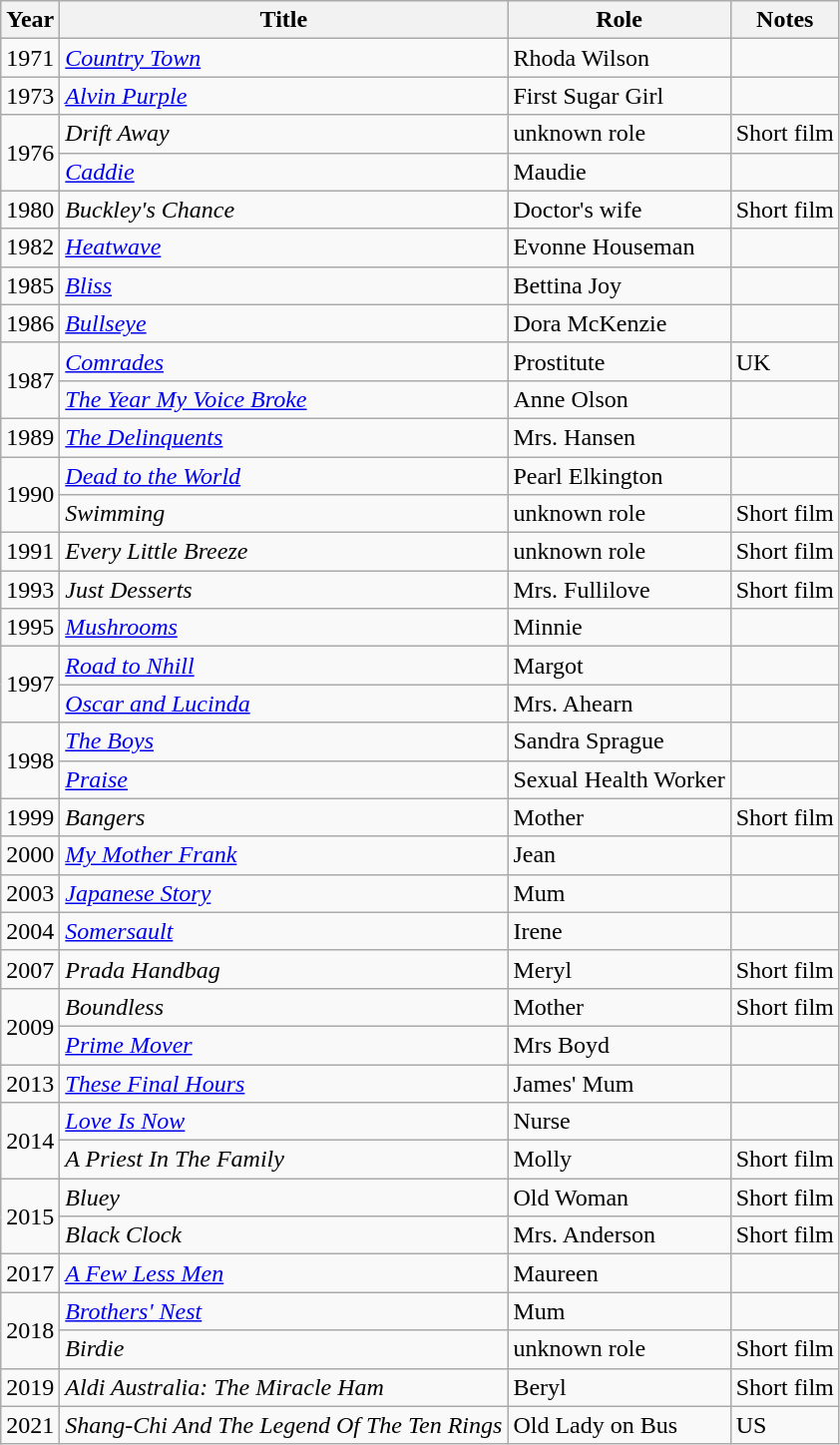<table class="wikitable">
<tr>
<th>Year</th>
<th>Title</th>
<th>Role</th>
<th>Notes</th>
</tr>
<tr>
<td>1971</td>
<td><em><a href='#'>Country Town</a></em></td>
<td>Rhoda Wilson</td>
<td></td>
</tr>
<tr>
<td>1973</td>
<td><em><a href='#'>Alvin Purple</a></em></td>
<td>First Sugar Girl</td>
<td></td>
</tr>
<tr>
<td rowspan="2">1976</td>
<td><em>Drift Away</em></td>
<td>unknown role</td>
<td>Short film</td>
</tr>
<tr>
<td><em><a href='#'>Caddie</a></em></td>
<td>Maudie</td>
<td></td>
</tr>
<tr>
<td>1980</td>
<td><em>Buckley's Chance</em></td>
<td>Doctor's wife</td>
<td>Short film</td>
</tr>
<tr>
<td>1982</td>
<td><em><a href='#'>Heatwave</a></em></td>
<td>Evonne Houseman</td>
<td></td>
</tr>
<tr>
<td>1985</td>
<td><em><a href='#'>Bliss</a></em></td>
<td>Bettina Joy</td>
<td></td>
</tr>
<tr>
<td>1986</td>
<td><em><a href='#'>Bullseye</a></em></td>
<td>Dora McKenzie</td>
<td></td>
</tr>
<tr>
<td rowspan="2">1987</td>
<td><em><a href='#'>Comrades</a></em></td>
<td>Prostitute</td>
<td>UK</td>
</tr>
<tr>
<td><em><a href='#'>The Year My Voice Broke</a></em></td>
<td>Anne Olson</td>
<td></td>
</tr>
<tr>
<td>1989</td>
<td><em><a href='#'>The Delinquents</a></em></td>
<td>Mrs. Hansen</td>
<td></td>
</tr>
<tr>
<td rowspan="2">1990</td>
<td><em><a href='#'>Dead to the World</a></em></td>
<td>Pearl Elkington</td>
<td></td>
</tr>
<tr>
<td><em>Swimming</em></td>
<td>unknown role</td>
<td>Short film</td>
</tr>
<tr>
<td>1991</td>
<td><em>Every Little Breeze</em></td>
<td>unknown role</td>
<td>Short film</td>
</tr>
<tr>
<td>1993</td>
<td><em>Just Desserts</em></td>
<td>Mrs. Fullilove</td>
<td>Short film</td>
</tr>
<tr>
<td>1995</td>
<td><em><a href='#'>Mushrooms</a></em></td>
<td>Minnie</td>
<td></td>
</tr>
<tr>
<td rowspan="2">1997</td>
<td><em><a href='#'>Road to Nhill</a></em></td>
<td>Margot</td>
<td></td>
</tr>
<tr>
<td><em><a href='#'>Oscar and Lucinda</a></em></td>
<td>Mrs. Ahearn</td>
<td></td>
</tr>
<tr>
<td rowspan="2">1998</td>
<td><em><a href='#'>The Boys</a></em></td>
<td>Sandra Sprague</td>
<td></td>
</tr>
<tr>
<td><em><a href='#'>Praise</a></em></td>
<td>Sexual Health Worker</td>
<td></td>
</tr>
<tr>
<td>1999</td>
<td><em>Bangers</em></td>
<td>Mother</td>
<td>Short film</td>
</tr>
<tr>
<td>2000</td>
<td><em><a href='#'>My Mother Frank</a></em></td>
<td>Jean</td>
<td></td>
</tr>
<tr>
<td>2003</td>
<td><em><a href='#'>Japanese Story</a></em></td>
<td>Mum</td>
<td></td>
</tr>
<tr>
<td>2004</td>
<td><em><a href='#'>Somersault</a></em></td>
<td>Irene</td>
<td></td>
</tr>
<tr>
<td>2007</td>
<td><em>Prada Handbag</em></td>
<td>Meryl</td>
<td>Short film</td>
</tr>
<tr>
<td rowspan="2">2009</td>
<td><em>Boundless</em></td>
<td>Mother</td>
<td>Short film</td>
</tr>
<tr>
<td><em><a href='#'>Prime Mover</a></em></td>
<td>Mrs Boyd</td>
<td></td>
</tr>
<tr>
<td>2013</td>
<td><em><a href='#'>These Final Hours</a></em></td>
<td>James' Mum</td>
<td></td>
</tr>
<tr>
<td rowspan="2">2014</td>
<td><em><a href='#'>Love Is Now</a></em></td>
<td>Nurse</td>
<td></td>
</tr>
<tr>
<td><em>A Priest In The Family</em></td>
<td>Molly</td>
<td>Short film</td>
</tr>
<tr>
<td rowspan="2">2015</td>
<td><em>Bluey</em></td>
<td>Old Woman</td>
<td>Short film</td>
</tr>
<tr>
<td><em>Black Clock</em></td>
<td>Mrs. Anderson</td>
<td>Short film</td>
</tr>
<tr>
<td>2017</td>
<td><em><a href='#'>A Few Less Men</a></em></td>
<td>Maureen</td>
<td></td>
</tr>
<tr>
<td rowspan="2">2018</td>
<td><em><a href='#'>Brothers' Nest</a></em></td>
<td>Mum</td>
<td></td>
</tr>
<tr>
<td><em>Birdie</em></td>
<td>unknown role</td>
<td>Short film</td>
</tr>
<tr>
<td>2019</td>
<td><em>Aldi Australia: The Miracle Ham</em></td>
<td>Beryl</td>
<td>Short film</td>
</tr>
<tr>
<td>2021</td>
<td><em>Shang-Chi And The Legend Of The Ten Rings</em></td>
<td>Old Lady on Bus</td>
<td>US</td>
</tr>
</table>
